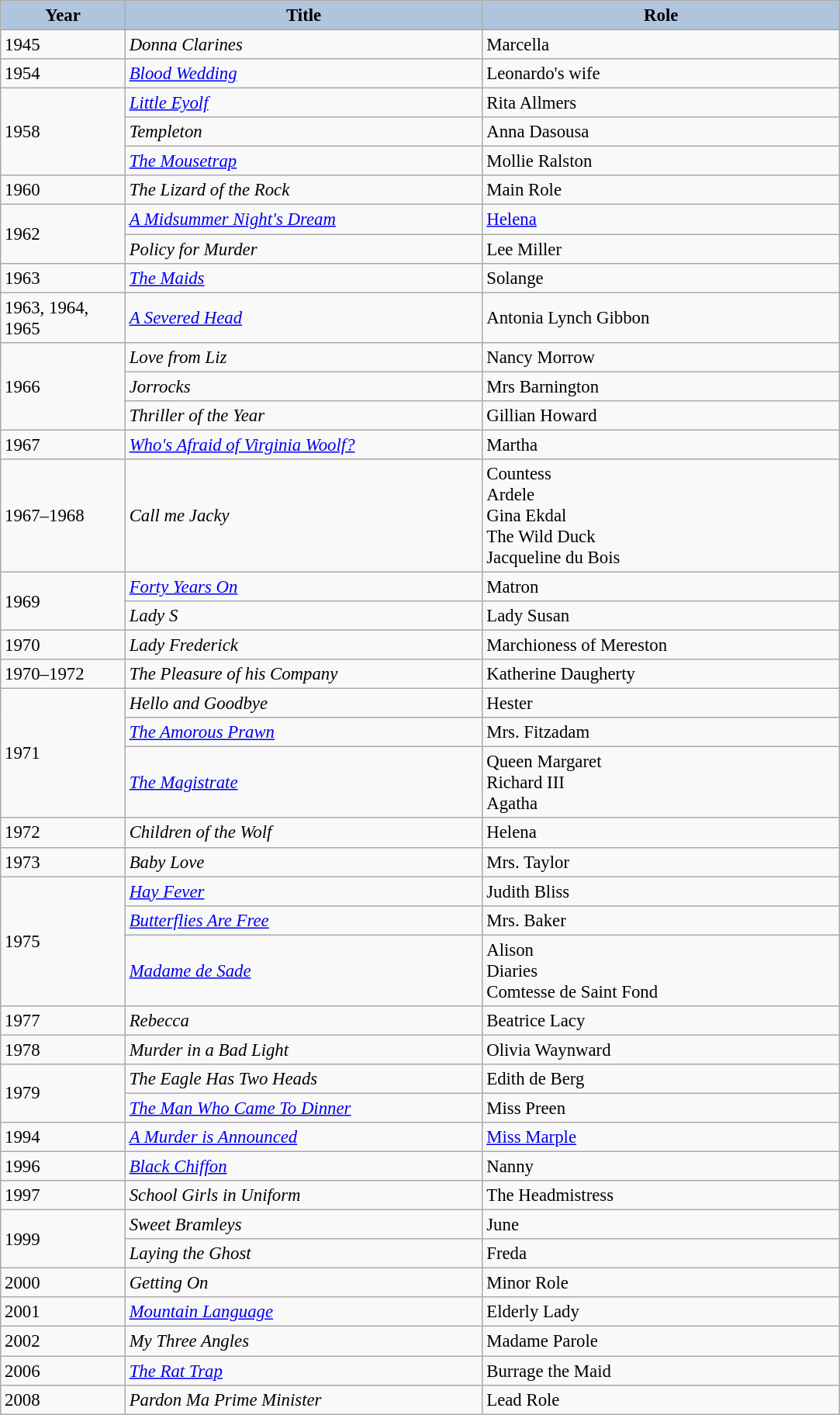<table class="wikitable" style="font-size: 95%;">
<tr>
<th style="background:#B0C4DE;" width="100">Year</th>
<th style="background:#B0C4DE;" width="300">Title</th>
<th style="background:#B0C4DE;" width="300">Role</th>
</tr>
<tr>
<td>1945</td>
<td><em>Donna Clarines</em></td>
<td>Marcella</td>
</tr>
<tr>
<td>1954</td>
<td><em><a href='#'>Blood Wedding</a></em></td>
<td>Leonardo's wife</td>
</tr>
<tr>
<td rowspan="3">1958</td>
<td><em><a href='#'>Little Eyolf</a></em></td>
<td>Rita Allmers</td>
</tr>
<tr>
<td><em>Templeton</em></td>
<td>Anna Dasousa</td>
</tr>
<tr>
<td><em><a href='#'>The Mousetrap</a></em></td>
<td>Mollie Ralston</td>
</tr>
<tr>
<td>1960</td>
<td><em>The Lizard of the Rock</em></td>
<td>Main Role</td>
</tr>
<tr>
<td rowspan="2">1962</td>
<td><em><a href='#'>A Midsummer Night's Dream</a></em></td>
<td><a href='#'>Helena</a></td>
</tr>
<tr>
<td><em>Policy for Murder</em></td>
<td>Lee Miller</td>
</tr>
<tr>
<td>1963</td>
<td><em><a href='#'>The Maids</a></em></td>
<td>Solange</td>
</tr>
<tr>
<td>1963, 1964, 1965</td>
<td><em><a href='#'>A Severed Head</a></em></td>
<td>Antonia Lynch Gibbon</td>
</tr>
<tr>
<td rowspan="3">1966</td>
<td><em>Love from Liz</em></td>
<td>Nancy Morrow</td>
</tr>
<tr>
<td><em>Jorrocks</em></td>
<td>Mrs Barnington</td>
</tr>
<tr>
<td><em>Thriller of the Year</em></td>
<td>Gillian Howard</td>
</tr>
<tr>
<td>1967</td>
<td><em><a href='#'>Who's Afraid of Virginia Woolf?</a></em></td>
<td>Martha</td>
</tr>
<tr>
<td>1967–1968</td>
<td><em>Call me Jacky</em></td>
<td>Countess <br> Ardele <br> Gina Ekdal <br> The Wild Duck <br> Jacqueline du Bois</td>
</tr>
<tr>
<td rowspan="2">1969</td>
<td><em><a href='#'>Forty Years On</a></em></td>
<td>Matron</td>
</tr>
<tr>
<td><em>Lady S</em></td>
<td>Lady Susan</td>
</tr>
<tr>
<td>1970</td>
<td><em>Lady Frederick</em></td>
<td>Marchioness of Mereston</td>
</tr>
<tr>
<td>1970–1972</td>
<td><em>The Pleasure of his Company</em></td>
<td>Katherine Daugherty</td>
</tr>
<tr>
<td rowspan="3">1971</td>
<td><em>Hello and Goodbye</em></td>
<td>Hester</td>
</tr>
<tr>
<td><em><a href='#'>The Amorous Prawn</a></em></td>
<td>Mrs. Fitzadam</td>
</tr>
<tr>
<td><em><a href='#'>The Magistrate</a></em></td>
<td>Queen Margaret <br> Richard III <br> Agatha</td>
</tr>
<tr>
<td>1972</td>
<td><em>Children of the Wolf</em></td>
<td>Helena</td>
</tr>
<tr>
<td>1973</td>
<td><em>Baby Love</em></td>
<td>Mrs. Taylor</td>
</tr>
<tr>
<td rowspan="3">1975</td>
<td><em><a href='#'>Hay Fever</a></em></td>
<td>Judith Bliss</td>
</tr>
<tr>
<td><em><a href='#'>Butterflies Are Free</a></em></td>
<td>Mrs. Baker</td>
</tr>
<tr>
<td><em><a href='#'>Madame de Sade</a></em></td>
<td>Alison <br> Diaries <br> Comtesse de Saint Fond</td>
</tr>
<tr>
<td>1977</td>
<td><em>Rebecca</em></td>
<td>Beatrice Lacy</td>
</tr>
<tr>
<td>1978</td>
<td><em>Murder in a Bad Light</em></td>
<td>Olivia Waynward</td>
</tr>
<tr>
<td rowspan="2">1979</td>
<td><em>The Eagle Has Two Heads</em></td>
<td>Edith de Berg</td>
</tr>
<tr>
<td><em><a href='#'>The Man Who Came To Dinner</a></em></td>
<td>Miss Preen</td>
</tr>
<tr>
<td>1994</td>
<td><em><a href='#'>A Murder is Announced</a></em></td>
<td><a href='#'>Miss Marple</a></td>
</tr>
<tr>
<td>1996</td>
<td><em><a href='#'>Black Chiffon</a></em></td>
<td>Nanny</td>
</tr>
<tr>
<td>1997</td>
<td><em>School Girls in Uniform</em></td>
<td>The Headmistress</td>
</tr>
<tr>
<td rowspan="2">1999</td>
<td><em>Sweet Bramleys</em></td>
<td>June</td>
</tr>
<tr>
<td><em>Laying the Ghost</em></td>
<td>Freda</td>
</tr>
<tr>
<td>2000</td>
<td><em>Getting On</em></td>
<td>Minor Role</td>
</tr>
<tr>
<td>2001</td>
<td><em><a href='#'>Mountain Language</a></em></td>
<td>Elderly Lady</td>
</tr>
<tr>
<td>2002</td>
<td><em>My Three Angles</em></td>
<td>Madame Parole</td>
</tr>
<tr>
<td>2006</td>
<td><em><a href='#'>The Rat Trap</a></em></td>
<td>Burrage the Maid</td>
</tr>
<tr>
<td>2008</td>
<td><em>Pardon Ma Prime Minister</em></td>
<td>Lead Role</td>
</tr>
</table>
